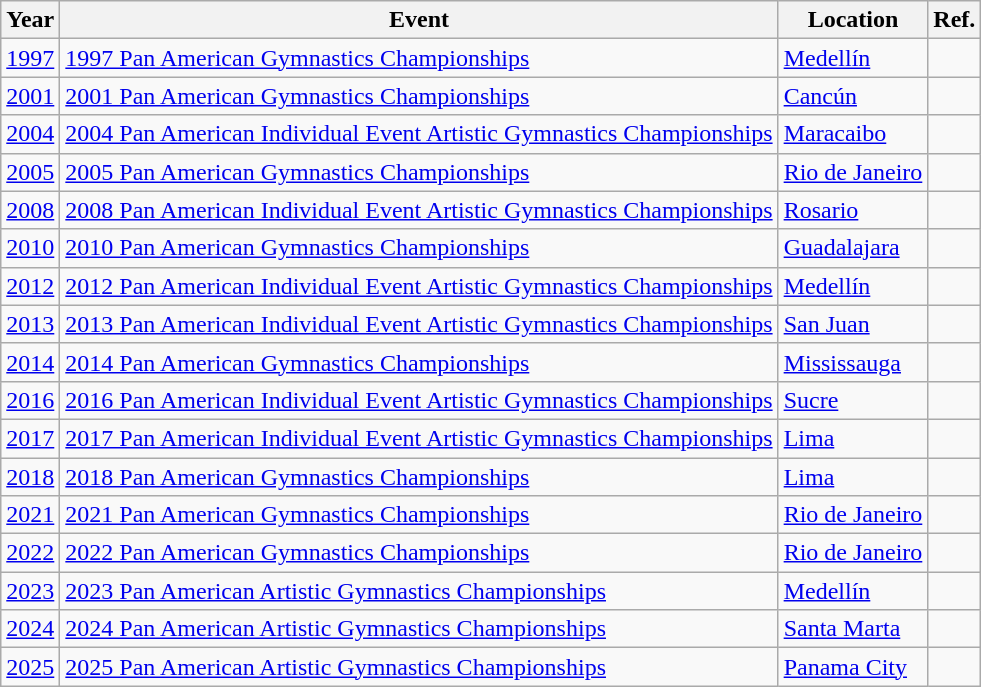<table class="wikitable">
<tr>
<th>Year</th>
<th>Event</th>
<th>Location</th>
<th>Ref.</th>
</tr>
<tr>
<td><a href='#'>1997</a></td>
<td><a href='#'>1997 Pan American Gymnastics Championships</a></td>
<td> <a href='#'>Medellín</a></td>
<td></td>
</tr>
<tr>
<td><a href='#'>2001</a></td>
<td><a href='#'>2001 Pan American Gymnastics Championships</a></td>
<td> <a href='#'>Cancún</a></td>
<td></td>
</tr>
<tr>
<td><a href='#'>2004</a></td>
<td><a href='#'>2004 Pan American Individual Event Artistic Gymnastics Championships</a></td>
<td> <a href='#'>Maracaibo</a></td>
<td></td>
</tr>
<tr>
<td><a href='#'>2005</a></td>
<td><a href='#'>2005 Pan American Gymnastics Championships</a></td>
<td> <a href='#'>Rio de Janeiro</a></td>
<td></td>
</tr>
<tr>
<td><a href='#'>2008</a></td>
<td><a href='#'>2008 Pan American Individual Event Artistic Gymnastics Championships</a></td>
<td> <a href='#'>Rosario</a></td>
<td></td>
</tr>
<tr>
<td><a href='#'>2010</a></td>
<td><a href='#'>2010 Pan American Gymnastics Championships</a></td>
<td> <a href='#'>Guadalajara</a></td>
<td></td>
</tr>
<tr>
<td><a href='#'>2012</a></td>
<td><a href='#'>2012 Pan American Individual Event Artistic Gymnastics Championships</a></td>
<td> <a href='#'>Medellín</a></td>
<td></td>
</tr>
<tr>
<td><a href='#'>2013</a></td>
<td><a href='#'>2013 Pan American Individual Event Artistic Gymnastics Championships</a></td>
<td> <a href='#'>San Juan</a></td>
<td></td>
</tr>
<tr>
<td><a href='#'>2014</a></td>
<td><a href='#'>2014 Pan American Gymnastics Championships</a></td>
<td> <a href='#'>Mississauga</a></td>
<td></td>
</tr>
<tr>
<td><a href='#'>2016</a></td>
<td><a href='#'>2016 Pan American Individual Event Artistic Gymnastics Championships</a></td>
<td> <a href='#'>Sucre</a></td>
<td></td>
</tr>
<tr>
<td><a href='#'>2017</a></td>
<td><a href='#'>2017 Pan American Individual Event Artistic Gymnastics Championships</a></td>
<td> <a href='#'>Lima</a></td>
<td></td>
</tr>
<tr>
<td><a href='#'>2018</a></td>
<td><a href='#'>2018 Pan American Gymnastics Championships</a></td>
<td> <a href='#'>Lima</a></td>
<td></td>
</tr>
<tr>
<td><a href='#'>2021</a></td>
<td><a href='#'>2021 Pan American Gymnastics Championships</a></td>
<td> <a href='#'>Rio de Janeiro</a></td>
<td></td>
</tr>
<tr>
<td><a href='#'>2022</a></td>
<td><a href='#'>2022 Pan American Gymnastics Championships</a></td>
<td> <a href='#'>Rio de Janeiro</a></td>
<td></td>
</tr>
<tr>
<td><a href='#'>2023</a></td>
<td><a href='#'>2023 Pan American Artistic Gymnastics Championships</a></td>
<td> <a href='#'>Medellín</a></td>
<td></td>
</tr>
<tr>
<td><a href='#'>2024</a></td>
<td><a href='#'>2024 Pan American Artistic Gymnastics Championships</a></td>
<td> <a href='#'>Santa Marta</a></td>
<td></td>
</tr>
<tr>
<td><a href='#'>2025</a></td>
<td><a href='#'>2025 Pan American Artistic Gymnastics Championships</a></td>
<td> <a href='#'>Panama City</a></td>
<td></td>
</tr>
</table>
